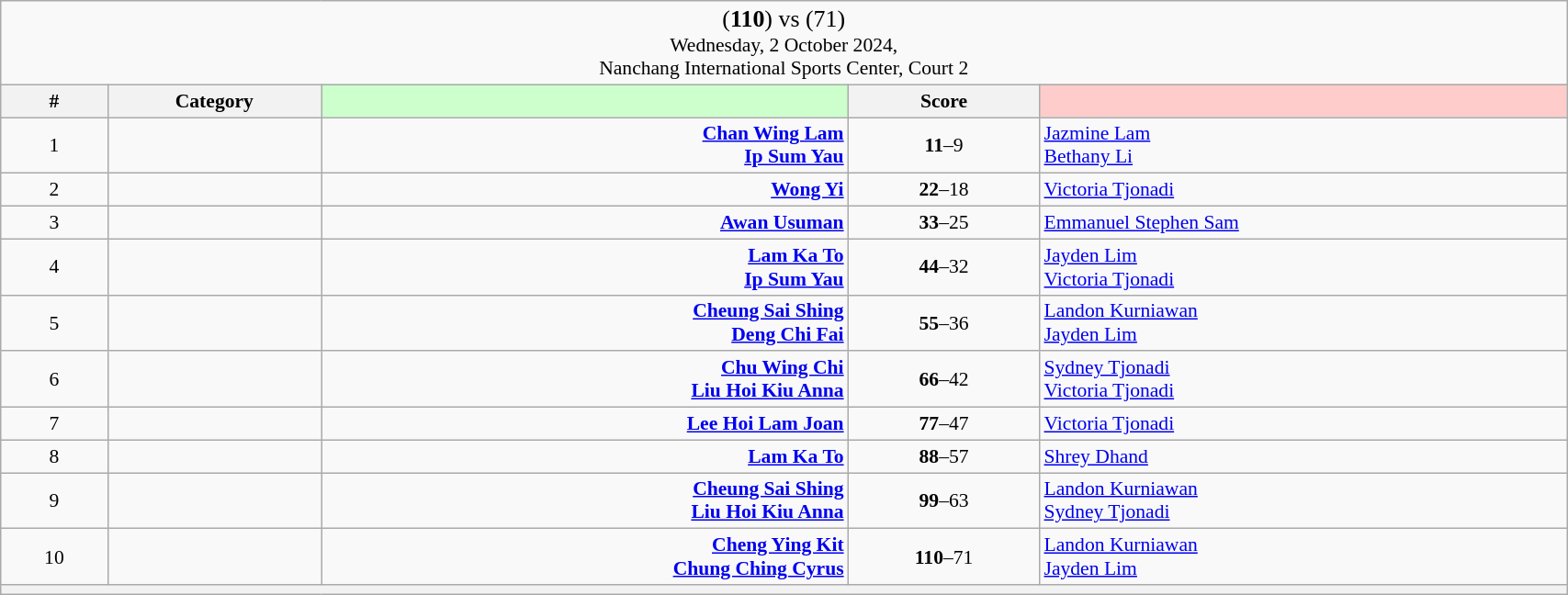<table class="wikitable mw-collapsible mw-collapsed" style="font-size:90%; text-align:center" width="90%">
<tr>
<td colspan="5"><big>(<strong>110</strong>) <strong></strong> vs  (71)</big><br>Wednesday, 2 October 2024, <br>Nanchang International Sports Center, Court 2</td>
</tr>
<tr>
<th width="25">#</th>
<th width="50">Category</th>
<th style="background-color:#CCFFCC" width="150"></th>
<th width="50">Score<br></th>
<th style="background-color:#FFCCCC" width="150" width="150"></th>
</tr>
<tr>
<td>1</td>
<td></td>
<td align="right"><strong><a href='#'>Chan Wing Lam</a> <br><a href='#'>Ip Sum Yau</a> </strong></td>
<td><strong>11</strong>–9<br></td>
<td align="left"> <a href='#'>Jazmine Lam</a><br> <a href='#'>Bethany Li</a></td>
</tr>
<tr>
<td>2</td>
<td></td>
<td align="right"><strong><a href='#'>Wong Yi</a> </strong></td>
<td><strong>22</strong>–18<br></td>
<td align="left"> <a href='#'>Victoria Tjonadi</a></td>
</tr>
<tr>
<td>3</td>
<td></td>
<td align="right"><strong><a href='#'>Awan Usuman</a> </strong></td>
<td><strong>33</strong>–25<br></td>
<td align="left"> <a href='#'>Emmanuel Stephen Sam</a></td>
</tr>
<tr>
<td>4</td>
<td></td>
<td align="right"><strong><a href='#'>Lam Ka To</a> <br><a href='#'>Ip Sum Yau</a> </strong></td>
<td><strong>44</strong>–32<br></td>
<td align="left"> <a href='#'>Jayden Lim</a><br> <a href='#'>Victoria Tjonadi</a></td>
</tr>
<tr>
<td>5</td>
<td></td>
<td align="right"><strong><a href='#'>Cheung Sai Shing</a> <br><a href='#'>Deng Chi Fai</a> </strong></td>
<td><strong>55</strong>–36<br></td>
<td align="left"> <a href='#'>Landon Kurniawan</a><br> <a href='#'>Jayden Lim</a></td>
</tr>
<tr>
<td>6</td>
<td></td>
<td align="right"><strong><a href='#'>Chu Wing Chi</a> <br><a href='#'>Liu Hoi Kiu Anna</a> </strong></td>
<td><strong>66</strong>–42<br></td>
<td align="left"> <a href='#'>Sydney Tjonadi</a><br> <a href='#'>Victoria Tjonadi</a></td>
</tr>
<tr>
<td>7</td>
<td></td>
<td align="right"><strong><a href='#'>Lee Hoi Lam Joan</a> </strong></td>
<td><strong>77</strong>–47<br></td>
<td align="left"> <a href='#'>Victoria Tjonadi</a></td>
</tr>
<tr>
<td>8</td>
<td></td>
<td align="right"><strong><a href='#'>Lam Ka To</a> </strong></td>
<td><strong>88</strong>–57<br></td>
<td align="left"> <a href='#'>Shrey Dhand</a></td>
</tr>
<tr>
<td>9</td>
<td></td>
<td align="right"><strong><a href='#'>Cheung Sai Shing</a> <br><a href='#'>Liu Hoi Kiu Anna</a> </strong></td>
<td><strong>99</strong>–63<br></td>
<td align="left"> <a href='#'>Landon Kurniawan</a><br> <a href='#'>Sydney Tjonadi</a></td>
</tr>
<tr>
<td>10</td>
<td></td>
<td align="right"><strong><a href='#'>Cheng Ying Kit</a> <br><a href='#'>Chung Ching Cyrus</a> </strong></td>
<td><strong>110</strong>–71<br></td>
<td align="left"> <a href='#'>Landon Kurniawan</a><br> <a href='#'>Jayden Lim</a></td>
</tr>
<tr>
<th colspan="5"></th>
</tr>
</table>
